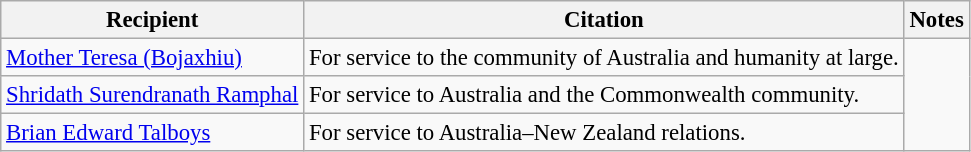<table class="wikitable" style="font-size:95%;">
<tr>
<th>Recipient</th>
<th>Citation</th>
<th>Notes</th>
</tr>
<tr>
<td><a href='#'>Mother Teresa (Bojaxhiu)</a></td>
<td>For service to the community of Australia and humanity at large.</td>
<td rowspan=3></td>
</tr>
<tr>
<td><a href='#'>Shridath Surendranath Ramphal</a></td>
<td>For service to Australia and the Commonwealth community.</td>
</tr>
<tr>
<td><a href='#'>Brian Edward Talboys</a></td>
<td>For service to Australia–New Zealand relations.</td>
</tr>
</table>
